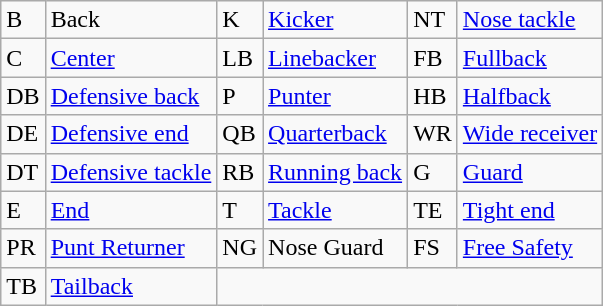<table class="wikitable">
<tr>
<td>B</td>
<td>Back</td>
<td>K</td>
<td><a href='#'>Kicker</a></td>
<td>NT</td>
<td><a href='#'>Nose tackle</a></td>
</tr>
<tr>
<td>C</td>
<td><a href='#'>Center</a></td>
<td>LB</td>
<td><a href='#'>Linebacker</a></td>
<td>FB</td>
<td><a href='#'>Fullback</a></td>
</tr>
<tr>
<td>DB</td>
<td><a href='#'>Defensive back</a></td>
<td>P</td>
<td><a href='#'>Punter</a></td>
<td>HB</td>
<td><a href='#'>Halfback</a></td>
</tr>
<tr>
<td>DE</td>
<td><a href='#'>Defensive end</a></td>
<td>QB</td>
<td><a href='#'>Quarterback</a></td>
<td>WR</td>
<td><a href='#'>Wide receiver</a></td>
</tr>
<tr>
<td>DT</td>
<td><a href='#'>Defensive tackle</a></td>
<td>RB</td>
<td><a href='#'>Running back</a></td>
<td>G</td>
<td><a href='#'>Guard</a></td>
</tr>
<tr>
<td>E</td>
<td><a href='#'>End</a></td>
<td>T</td>
<td><a href='#'>Tackle</a></td>
<td>TE</td>
<td><a href='#'>Tight end</a></td>
</tr>
<tr>
<td>PR</td>
<td><a href='#'>Punt Returner</a></td>
<td>NG</td>
<td>Nose Guard</td>
<td>FS</td>
<td><a href='#'>Free Safety</a></td>
</tr>
<tr>
<td>TB</td>
<td><a href='#'>Tailback</a></td>
</tr>
</table>
